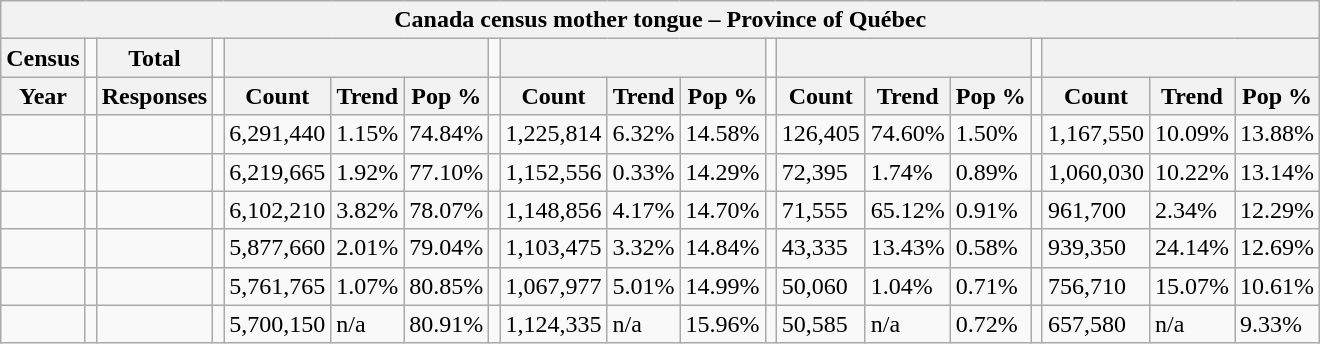<table class="wikitable">
<tr>
<th colspan="19">Canada census mother tongue – Province of Québec</th>
</tr>
<tr Quebec>
<th>Census</th>
<td></td>
<th>Total</th>
<td colspan="1"></td>
<th colspan="3"></th>
<td colspan="1"></td>
<th colspan="3"></th>
<td colspan="1"></td>
<th colspan="3"></th>
<td colspan="1"></td>
<th colspan="3"></th>
</tr>
<tr>
<th>Year</th>
<td></td>
<th>Responses</th>
<td></td>
<th>Count</th>
<th>Trend</th>
<th>Pop %</th>
<td></td>
<th>Count</th>
<th>Trend</th>
<th>Pop %</th>
<td></td>
<th>Count</th>
<th>Trend</th>
<th>Pop %</th>
<td></td>
<th>Count</th>
<th>Trend</th>
<th>Pop %</th>
</tr>
<tr>
<td></td>
<td></td>
<td></td>
<td></td>
<td>6,291,440</td>
<td> 1.15%</td>
<td>74.84%</td>
<td></td>
<td>1,225,814</td>
<td> 6.32%</td>
<td>14.58%</td>
<td></td>
<td>126,405</td>
<td> 74.60%</td>
<td>1.50%</td>
<td></td>
<td>1,167,550</td>
<td> 10.09%</td>
<td>13.88%</td>
</tr>
<tr>
<td></td>
<td></td>
<td></td>
<td></td>
<td>6,219,665</td>
<td> 1.92%</td>
<td>77.10%</td>
<td></td>
<td>1,152,556</td>
<td> 0.33%</td>
<td>14.29%</td>
<td></td>
<td>72,395</td>
<td> 1.74%</td>
<td>0.89%</td>
<td></td>
<td>1,060,030</td>
<td> 10.22%</td>
<td>13.14%</td>
</tr>
<tr>
<td></td>
<td></td>
<td></td>
<td></td>
<td>6,102,210</td>
<td> 3.82%</td>
<td>78.07%</td>
<td></td>
<td>1,148,856</td>
<td> 4.17%</td>
<td>14.70%</td>
<td></td>
<td>71,555</td>
<td> 65.12%</td>
<td>0.91%</td>
<td></td>
<td>961,700</td>
<td> 2.34%</td>
<td>12.29%</td>
</tr>
<tr>
<td></td>
<td></td>
<td></td>
<td></td>
<td>5,877,660</td>
<td> 2.01%</td>
<td>79.04%</td>
<td></td>
<td>1,103,475</td>
<td> 3.32%</td>
<td>14.84%</td>
<td></td>
<td>43,335</td>
<td> 13.43%</td>
<td>0.58%</td>
<td></td>
<td>939,350</td>
<td> 24.14%</td>
<td>12.69%</td>
</tr>
<tr>
<td></td>
<td></td>
<td></td>
<td></td>
<td>5,761,765</td>
<td> 1.07%</td>
<td>80.85%</td>
<td></td>
<td>1,067,977</td>
<td> 5.01%</td>
<td>14.99%</td>
<td></td>
<td>50,060</td>
<td> 1.04%</td>
<td>0.71%</td>
<td></td>
<td>756,710</td>
<td> 15.07%</td>
<td>10.61%</td>
</tr>
<tr>
<td></td>
<td></td>
<td></td>
<td></td>
<td>5,700,150</td>
<td>n/a</td>
<td>80.91%</td>
<td></td>
<td>1,124,335</td>
<td>n/a</td>
<td>15.96%</td>
<td></td>
<td>50,585</td>
<td>n/a</td>
<td>0.72%</td>
<td></td>
<td>657,580</td>
<td>n/a</td>
<td>9.33%</td>
</tr>
</table>
